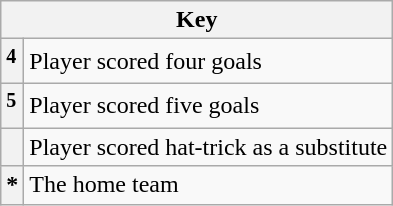<table class="wikitable plainrowheaders">
<tr>
<th colspan="2" scope="col">Key</th>
</tr>
<tr>
<th style="text-align:left" scope="row"><sup>4</sup></th>
<td style="text-align:left">Player scored four goals</td>
</tr>
<tr>
<th style="text-align:left" scope="row"><sup>5</sup></th>
<td style="text-align:left">Player scored five goals</td>
</tr>
<tr>
<th style="text-align:left" scope="row"></th>
<td style="text-align:left">Player scored hat-trick as a substitute</td>
</tr>
<tr>
<th style="text-align:left" scope="row">*</th>
<td style="text-align:left">The home team</td>
</tr>
</table>
